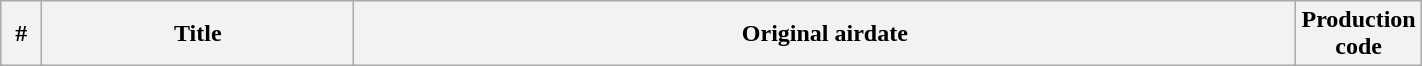<table class="wikitable plainrowheaders" style="width:75%;">
<tr>
<th width="20">#</th>
<th>Title</th>
<th>Original airdate</th>
<th width="35">Production code<br>












</th>
</tr>
</table>
